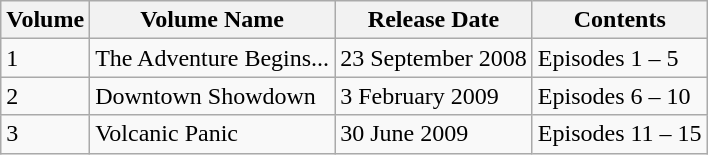<table class="wikitable">
<tr>
<th>Volume</th>
<th>Volume Name</th>
<th>Release Date</th>
<th>Contents</th>
</tr>
<tr>
<td>1</td>
<td>The Adventure Begins...</td>
<td>23 September 2008</td>
<td>Episodes 1 – 5</td>
</tr>
<tr>
<td>2</td>
<td>Downtown Showdown</td>
<td>3 February 2009</td>
<td>Episodes 6 – 10</td>
</tr>
<tr>
<td>3</td>
<td>Volcanic Panic</td>
<td>30 June 2009</td>
<td>Episodes 11 – 15</td>
</tr>
</table>
